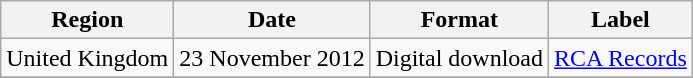<table class=wikitable>
<tr>
<th>Region</th>
<th>Date</th>
<th>Format</th>
<th>Label</th>
</tr>
<tr>
<td>United Kingdom</td>
<td>23 November 2012</td>
<td>Digital download</td>
<td><a href='#'>RCA Records</a></td>
</tr>
<tr>
</tr>
</table>
